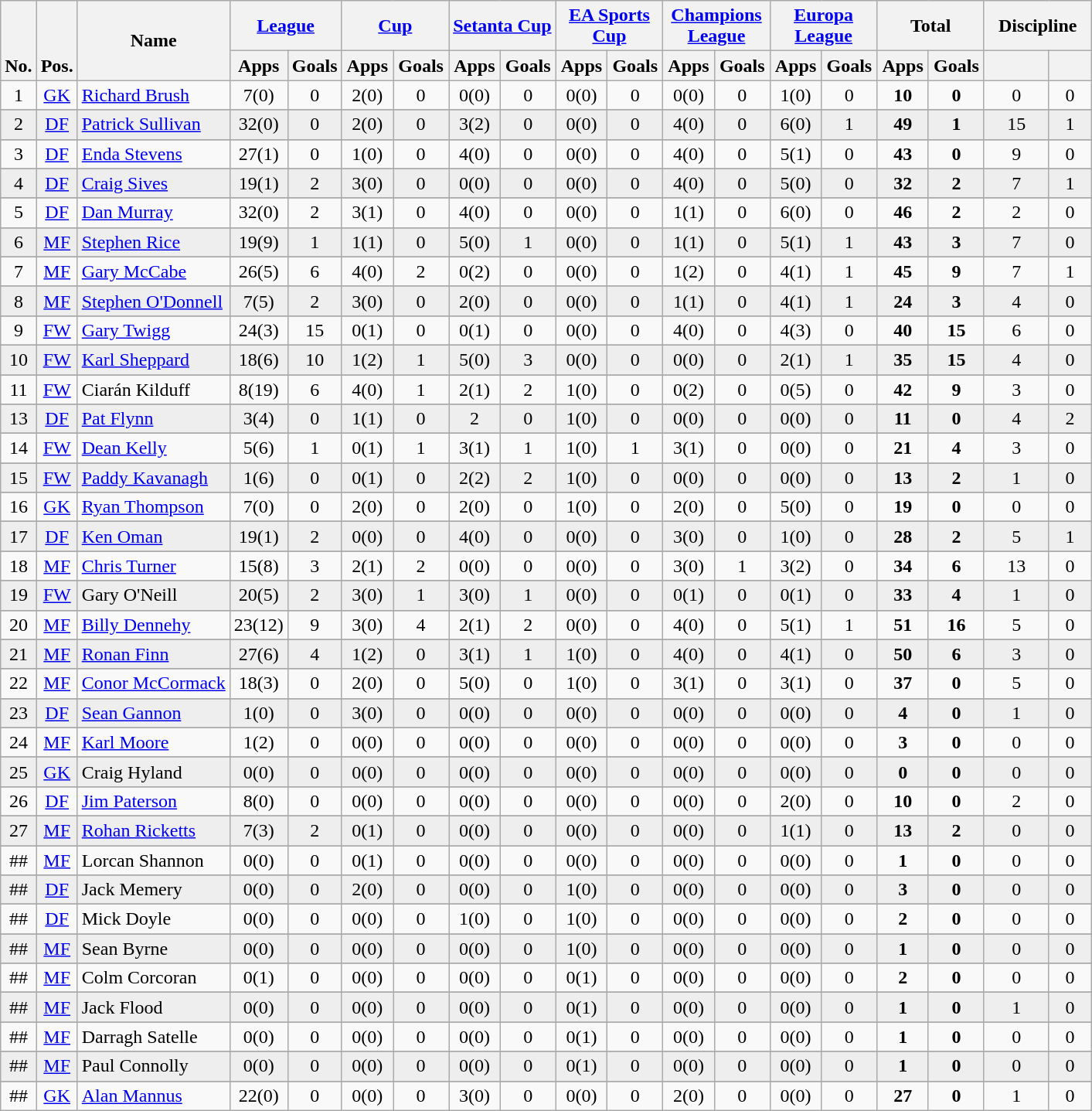<table class="wikitable" style="text-align:center">
<tr>
<th rowspan="2" valign="bottom">No.</th>
<th rowspan="2" valign="bottom">Pos.</th>
<th rowspan="2">Name</th>
<th colspan="2" width="85"><a href='#'>League</a></th>
<th colspan="2" width="85"><a href='#'>Cup</a></th>
<th colspan="2" width="85"><a href='#'>Setanta Cup</a></th>
<th colspan="2" width="85"><a href='#'>EA Sports Cup</a></th>
<th colspan="2" width="85"><a href='#'>Champions League</a></th>
<th colspan="2" width="85"><a href='#'>Europa League</a></th>
<th colspan="2" width="85">Total</th>
<th colspan="2" width="85">Discipline</th>
</tr>
<tr>
<th>Apps</th>
<th>Goals</th>
<th>Apps</th>
<th>Goals</th>
<th>Apps</th>
<th>Goals</th>
<th>Apps</th>
<th>Goals</th>
<th>Apps</th>
<th>Goals</th>
<th>Apps</th>
<th>Goals</th>
<th>Apps</th>
<th>Goals</th>
<th></th>
<th></th>
</tr>
<tr>
<td>1</td>
<td><a href='#'>GK</a></td>
<td align="left"> <a href='#'>Richard Brush</a></td>
<td>7(0)</td>
<td>0</td>
<td>2(0)</td>
<td>0</td>
<td>0(0)</td>
<td>0</td>
<td>0(0)</td>
<td>0</td>
<td>0(0)</td>
<td>0</td>
<td>1(0)</td>
<td>0</td>
<td><strong>10</strong></td>
<td><strong>0</strong></td>
<td>0</td>
<td>0</td>
</tr>
<tr>
</tr>
<tr bgcolor=#EEEEEE>
<td>2</td>
<td><a href='#'>DF</a></td>
<td align="left"> <a href='#'>Patrick Sullivan</a></td>
<td>32(0)</td>
<td>0</td>
<td>2(0)</td>
<td>0</td>
<td>3(2)</td>
<td>0</td>
<td>0(0)</td>
<td>0</td>
<td>4(0)</td>
<td>0</td>
<td>6(0)</td>
<td>1</td>
<td><strong>49</strong></td>
<td><strong>1</strong></td>
<td>15</td>
<td>1</td>
</tr>
<tr>
</tr>
<tr>
<td>3</td>
<td><a href='#'>DF</a></td>
<td align="left"> <a href='#'>Enda Stevens</a></td>
<td>27(1)</td>
<td>0</td>
<td>1(0)</td>
<td>0</td>
<td>4(0)</td>
<td>0</td>
<td>0(0)</td>
<td>0</td>
<td>4(0)</td>
<td>0</td>
<td>5(1)</td>
<td>0</td>
<td><strong>43</strong></td>
<td><strong>0</strong></td>
<td>9</td>
<td>0</td>
</tr>
<tr>
</tr>
<tr bgcolor=#EEEEEE>
<td>4</td>
<td><a href='#'>DF</a></td>
<td align="left"> <a href='#'>Craig Sives</a></td>
<td>19(1)</td>
<td>2</td>
<td>3(0)</td>
<td>0</td>
<td>0(0)</td>
<td>0</td>
<td>0(0)</td>
<td>0</td>
<td>4(0)</td>
<td>0</td>
<td>5(0)</td>
<td>0</td>
<td><strong>32</strong></td>
<td><strong>2</strong></td>
<td>7</td>
<td>1</td>
</tr>
<tr>
</tr>
<tr>
<td>5</td>
<td><a href='#'>DF</a></td>
<td align="left"> <a href='#'>Dan Murray</a></td>
<td>32(0)</td>
<td>2</td>
<td>3(1)</td>
<td>0</td>
<td>4(0)</td>
<td>0</td>
<td>0(0)</td>
<td>0</td>
<td>1(1)</td>
<td>0</td>
<td>6(0)</td>
<td>0</td>
<td><strong>46</strong></td>
<td><strong>2</strong></td>
<td>2</td>
<td>0</td>
</tr>
<tr>
</tr>
<tr bgcolor=#EEEEEE>
<td>6</td>
<td><a href='#'>MF</a></td>
<td align="left"> <a href='#'>Stephen Rice</a></td>
<td>19(9)</td>
<td>1</td>
<td>1(1)</td>
<td>0</td>
<td>5(0)</td>
<td>1</td>
<td>0(0)</td>
<td>0</td>
<td>1(1)</td>
<td>0</td>
<td>5(1)</td>
<td>1</td>
<td><strong>43</strong></td>
<td><strong>3</strong></td>
<td>7</td>
<td>0</td>
</tr>
<tr>
</tr>
<tr>
<td>7</td>
<td><a href='#'>MF</a></td>
<td align="left"> <a href='#'>Gary McCabe</a></td>
<td>26(5)</td>
<td>6</td>
<td>4(0)</td>
<td>2</td>
<td>0(2)</td>
<td>0</td>
<td>0(0)</td>
<td>0</td>
<td>1(2)</td>
<td>0</td>
<td>4(1)</td>
<td>1</td>
<td><strong>45</strong></td>
<td><strong>9</strong></td>
<td>7</td>
<td>1</td>
</tr>
<tr>
</tr>
<tr bgcolor=#EEEEEE>
<td>8</td>
<td><a href='#'>MF</a></td>
<td align="left"> <a href='#'>Stephen O'Donnell</a></td>
<td>7(5)</td>
<td>2</td>
<td>3(0)</td>
<td>0</td>
<td>2(0)</td>
<td>0</td>
<td>0(0)</td>
<td>0</td>
<td>1(1)</td>
<td>0</td>
<td>4(1)</td>
<td>1</td>
<td><strong>24</strong></td>
<td><strong>3</strong></td>
<td>4</td>
<td>0</td>
</tr>
<tr>
</tr>
<tr>
<td>9</td>
<td><a href='#'>FW</a></td>
<td align="left"> <a href='#'>Gary Twigg</a></td>
<td>24(3)</td>
<td>15</td>
<td>0(1)</td>
<td>0</td>
<td>0(1)</td>
<td>0</td>
<td>0(0)</td>
<td>0</td>
<td>4(0)</td>
<td>0</td>
<td>4(3)</td>
<td>0</td>
<td><strong>40</strong></td>
<td><strong>15</strong></td>
<td>6</td>
<td>0</td>
</tr>
<tr>
</tr>
<tr bgcolor=#EEEEEE>
<td>10</td>
<td><a href='#'>FW</a></td>
<td align="left"> <a href='#'>Karl Sheppard</a></td>
<td>18(6)</td>
<td>10</td>
<td>1(2)</td>
<td>1</td>
<td>5(0)</td>
<td>3</td>
<td>0(0)</td>
<td>0</td>
<td>0(0)</td>
<td>0</td>
<td>2(1)</td>
<td>1</td>
<td><strong>35</strong></td>
<td><strong>15</strong></td>
<td>4</td>
<td>0</td>
</tr>
<tr>
</tr>
<tr>
<td>11</td>
<td><a href='#'>FW</a></td>
<td align="left"> Ciarán Kilduff</td>
<td>8(19)</td>
<td>6</td>
<td>4(0)</td>
<td>1</td>
<td>2(1)</td>
<td>2</td>
<td>1(0)</td>
<td>0</td>
<td>0(2)</td>
<td>0</td>
<td>0(5)</td>
<td>0</td>
<td><strong>42</strong></td>
<td><strong>9</strong></td>
<td>3</td>
<td>0</td>
</tr>
<tr>
</tr>
<tr bgcolor=#EEEEEE>
<td>13</td>
<td><a href='#'>DF</a></td>
<td align="left"> <a href='#'>Pat Flynn</a></td>
<td>3(4)</td>
<td>0</td>
<td>1(1)</td>
<td>0</td>
<td>2</td>
<td>0</td>
<td>1(0)</td>
<td>0</td>
<td>0(0)</td>
<td>0</td>
<td>0(0)</td>
<td>0</td>
<td><strong>11</strong></td>
<td><strong>0</strong></td>
<td>4</td>
<td>2</td>
</tr>
<tr>
</tr>
<tr>
<td>14</td>
<td><a href='#'>FW</a></td>
<td align="left"> <a href='#'>Dean Kelly</a></td>
<td>5(6)</td>
<td>1</td>
<td>0(1)</td>
<td>1</td>
<td>3(1)</td>
<td>1</td>
<td>1(0)</td>
<td>1</td>
<td>3(1)</td>
<td>0</td>
<td>0(0)</td>
<td>0</td>
<td><strong>21</strong></td>
<td><strong>4</strong></td>
<td>3</td>
<td>0</td>
</tr>
<tr>
</tr>
<tr bgcolor=#EEEEEE>
<td>15</td>
<td><a href='#'>FW</a></td>
<td align="left"> <a href='#'>Paddy Kavanagh</a></td>
<td>1(6)</td>
<td>0</td>
<td>0(1)</td>
<td>0</td>
<td>2(2)</td>
<td>2</td>
<td>1(0)</td>
<td>0</td>
<td>0(0)</td>
<td>0</td>
<td>0(0)</td>
<td>0</td>
<td><strong>13</strong></td>
<td><strong>2</strong></td>
<td>1</td>
<td>0</td>
</tr>
<tr>
</tr>
<tr>
<td>16</td>
<td><a href='#'>GK</a></td>
<td align="left"> <a href='#'>Ryan Thompson</a></td>
<td>7(0)</td>
<td>0</td>
<td>2(0)</td>
<td>0</td>
<td>2(0)</td>
<td>0</td>
<td>1(0)</td>
<td>0</td>
<td>2(0)</td>
<td>0</td>
<td>5(0)</td>
<td>0</td>
<td><strong>19</strong></td>
<td><strong>0</strong></td>
<td>0</td>
<td>0</td>
</tr>
<tr>
</tr>
<tr bgcolor=#EEEEEE>
<td>17</td>
<td><a href='#'>DF</a></td>
<td align="left"> <a href='#'>Ken Oman</a></td>
<td>19(1)</td>
<td>2</td>
<td>0(0)</td>
<td>0</td>
<td>4(0)</td>
<td>0</td>
<td>0(0)</td>
<td>0</td>
<td>3(0)</td>
<td>0</td>
<td>1(0)</td>
<td>0</td>
<td><strong>28</strong></td>
<td><strong>2</strong></td>
<td>5</td>
<td>1</td>
</tr>
<tr>
</tr>
<tr>
<td>18</td>
<td><a href='#'>MF</a></td>
<td align="left"> <a href='#'>Chris Turner</a></td>
<td>15(8)</td>
<td>3</td>
<td>2(1)</td>
<td>2</td>
<td>0(0)</td>
<td>0</td>
<td>0(0)</td>
<td>0</td>
<td>3(0)</td>
<td>1</td>
<td>3(2)</td>
<td>0</td>
<td><strong>34</strong></td>
<td><strong>6</strong></td>
<td>13</td>
<td>0</td>
</tr>
<tr>
</tr>
<tr bgcolor=#EEEEEE>
<td>19</td>
<td><a href='#'>FW</a></td>
<td align="left"> Gary O'Neill</td>
<td>20(5)</td>
<td>2</td>
<td>3(0)</td>
<td>1</td>
<td>3(0)</td>
<td>1</td>
<td>0(0)</td>
<td>0</td>
<td>0(1)</td>
<td>0</td>
<td>0(1)</td>
<td>0</td>
<td><strong>33</strong></td>
<td><strong>4</strong></td>
<td>1</td>
<td>0</td>
</tr>
<tr>
</tr>
<tr>
<td>20</td>
<td><a href='#'>MF</a></td>
<td align="left"> <a href='#'>Billy Dennehy</a></td>
<td>23(12)</td>
<td>9</td>
<td>3(0)</td>
<td>4</td>
<td>2(1)</td>
<td>2</td>
<td>0(0)</td>
<td>0</td>
<td>4(0)</td>
<td>0</td>
<td>5(1)</td>
<td>1</td>
<td><strong>51</strong></td>
<td><strong>16</strong></td>
<td>5</td>
<td>0</td>
</tr>
<tr>
</tr>
<tr bgcolor=#EEEEEE>
<td>21</td>
<td><a href='#'>MF</a></td>
<td align="left"> <a href='#'>Ronan Finn</a></td>
<td>27(6)</td>
<td>4</td>
<td>1(2)</td>
<td>0</td>
<td>3(1)</td>
<td>1</td>
<td>1(0)</td>
<td>0</td>
<td>4(0)</td>
<td>0</td>
<td>4(1)</td>
<td>0</td>
<td><strong>50</strong></td>
<td><strong>6</strong></td>
<td>3</td>
<td>0</td>
</tr>
<tr>
</tr>
<tr>
<td>22</td>
<td><a href='#'>MF</a></td>
<td align="left"> <a href='#'>Conor McCormack</a></td>
<td>18(3)</td>
<td>0</td>
<td>2(0)</td>
<td>0</td>
<td>5(0)</td>
<td>0</td>
<td>1(0)</td>
<td>0</td>
<td>3(1)</td>
<td>0</td>
<td>3(1)</td>
<td>0</td>
<td><strong>37</strong></td>
<td><strong>0</strong></td>
<td>5</td>
<td>0</td>
</tr>
<tr>
</tr>
<tr bgcolor=#EEEEEE>
<td>23</td>
<td><a href='#'>DF</a></td>
<td align="left"> <a href='#'>Sean Gannon</a></td>
<td>1(0)</td>
<td>0</td>
<td>3(0)</td>
<td>0</td>
<td>0(0)</td>
<td>0</td>
<td>0(0)</td>
<td>0</td>
<td>0(0)</td>
<td>0</td>
<td>0(0)</td>
<td>0</td>
<td><strong>4</strong></td>
<td><strong>0</strong></td>
<td>1</td>
<td>0</td>
</tr>
<tr>
</tr>
<tr>
<td>24</td>
<td><a href='#'>MF</a></td>
<td align="left"> <a href='#'>Karl Moore</a></td>
<td>1(2)</td>
<td>0</td>
<td>0(0)</td>
<td>0</td>
<td>0(0)</td>
<td>0</td>
<td>0(0)</td>
<td>0</td>
<td>0(0)</td>
<td>0</td>
<td>0(0)</td>
<td>0</td>
<td><strong>3</strong></td>
<td><strong>0</strong></td>
<td>0</td>
<td>0</td>
</tr>
<tr>
</tr>
<tr bgcolor=#EEEEEE>
<td>25</td>
<td><a href='#'>GK</a></td>
<td align="left"> Craig Hyland</td>
<td>0(0)</td>
<td>0</td>
<td>0(0)</td>
<td>0</td>
<td>0(0)</td>
<td>0</td>
<td>0(0)</td>
<td>0</td>
<td>0(0)</td>
<td>0</td>
<td>0(0)</td>
<td>0</td>
<td><strong>0</strong></td>
<td><strong>0</strong></td>
<td>0</td>
<td>0</td>
</tr>
<tr>
</tr>
<tr>
<td>26</td>
<td><a href='#'>DF</a></td>
<td align="left"> <a href='#'>Jim Paterson</a></td>
<td>8(0)</td>
<td>0</td>
<td>0(0)</td>
<td>0</td>
<td>0(0)</td>
<td>0</td>
<td>0(0)</td>
<td>0</td>
<td>0(0)</td>
<td>0</td>
<td>2(0)</td>
<td>0</td>
<td><strong>10</strong></td>
<td><strong>0</strong></td>
<td>2</td>
<td>0</td>
</tr>
<tr>
</tr>
<tr bgcolor=#EEEEEE>
<td>27</td>
<td><a href='#'>MF</a></td>
<td align="left"> <a href='#'>Rohan Ricketts</a></td>
<td>7(3)</td>
<td>2</td>
<td>0(1)</td>
<td>0</td>
<td>0(0)</td>
<td>0</td>
<td>0(0)</td>
<td>0</td>
<td>0(0)</td>
<td>0</td>
<td>1(1)</td>
<td>0</td>
<td><strong>13</strong></td>
<td><strong>2</strong></td>
<td>0</td>
<td>0</td>
</tr>
<tr>
</tr>
<tr>
<td>##</td>
<td><a href='#'>MF</a></td>
<td align="left"> Lorcan Shannon</td>
<td>0(0)</td>
<td>0</td>
<td>0(1)</td>
<td>0</td>
<td>0(0)</td>
<td>0</td>
<td>0(0)</td>
<td>0</td>
<td>0(0)</td>
<td>0</td>
<td>0(0)</td>
<td>0</td>
<td><strong>1</strong></td>
<td><strong>0</strong></td>
<td>0</td>
<td>0</td>
</tr>
<tr>
</tr>
<tr bgcolor=#EEEEEE>
<td>##</td>
<td><a href='#'>DF</a></td>
<td align="left"> Jack Memery</td>
<td>0(0)</td>
<td>0</td>
<td>2(0)</td>
<td>0</td>
<td>0(0)</td>
<td>0</td>
<td>1(0)</td>
<td>0</td>
<td>0(0)</td>
<td>0</td>
<td>0(0)</td>
<td>0</td>
<td><strong>3</strong></td>
<td><strong>0</strong></td>
<td>0</td>
<td>0</td>
</tr>
<tr>
</tr>
<tr>
<td>##</td>
<td><a href='#'>DF</a></td>
<td align="left"> Mick Doyle</td>
<td>0(0)</td>
<td>0</td>
<td>0(0)</td>
<td>0</td>
<td>1(0)</td>
<td>0</td>
<td>1(0)</td>
<td>0</td>
<td>0(0)</td>
<td>0</td>
<td>0(0)</td>
<td>0</td>
<td><strong>2</strong></td>
<td><strong>0</strong></td>
<td>0</td>
<td>0</td>
</tr>
<tr>
</tr>
<tr bgcolor=#EEEEEE>
<td>##</td>
<td><a href='#'>MF</a></td>
<td align="left"> Sean Byrne</td>
<td>0(0)</td>
<td>0</td>
<td>0(0)</td>
<td>0</td>
<td>0(0)</td>
<td>0</td>
<td>1(0)</td>
<td>0</td>
<td>0(0)</td>
<td>0</td>
<td>0(0)</td>
<td>0</td>
<td><strong>1</strong></td>
<td><strong>0</strong></td>
<td>0</td>
<td>0</td>
</tr>
<tr>
</tr>
<tr>
<td>##</td>
<td><a href='#'>MF</a></td>
<td align="left"> Colm Corcoran</td>
<td>0(1)</td>
<td>0</td>
<td>0(0)</td>
<td>0</td>
<td>0(0)</td>
<td>0</td>
<td>0(1)</td>
<td>0</td>
<td>0(0)</td>
<td>0</td>
<td>0(0)</td>
<td>0</td>
<td><strong>2</strong></td>
<td><strong>0</strong></td>
<td>0</td>
<td>0</td>
</tr>
<tr>
</tr>
<tr bgcolor=#EEEEEE>
<td>##</td>
<td><a href='#'>MF</a></td>
<td align="left"> Jack Flood</td>
<td>0(0)</td>
<td>0</td>
<td>0(0)</td>
<td>0</td>
<td>0(0)</td>
<td>0</td>
<td>0(1)</td>
<td>0</td>
<td>0(0)</td>
<td>0</td>
<td>0(0)</td>
<td>0</td>
<td><strong>1</strong></td>
<td><strong>0</strong></td>
<td>1</td>
<td>0</td>
</tr>
<tr>
</tr>
<tr>
<td>##</td>
<td><a href='#'>MF</a></td>
<td align="left"> Darragh Satelle</td>
<td>0(0)</td>
<td>0</td>
<td>0(0)</td>
<td>0</td>
<td>0(0)</td>
<td>0</td>
<td>0(1)</td>
<td>0</td>
<td>0(0)</td>
<td>0</td>
<td>0(0)</td>
<td>0</td>
<td><strong>1</strong></td>
<td><strong>0</strong></td>
<td>0</td>
<td>0</td>
</tr>
<tr>
</tr>
<tr bgcolor=#EEEEEE>
<td>##</td>
<td><a href='#'>MF</a></td>
<td align="left"> Paul Connolly</td>
<td>0(0)</td>
<td>0</td>
<td>0(0)</td>
<td>0</td>
<td>0(0)</td>
<td>0</td>
<td>0(1)</td>
<td>0</td>
<td>0(0)</td>
<td>0</td>
<td>0(0)</td>
<td>0</td>
<td><strong>1</strong></td>
<td><strong>0</strong></td>
<td>0</td>
<td>0</td>
</tr>
<tr>
</tr>
<tr>
<td>##</td>
<td><a href='#'>GK</a></td>
<td align="left"> <a href='#'>Alan Mannus</a></td>
<td>22(0)</td>
<td>0</td>
<td>0(0)</td>
<td>0</td>
<td>3(0)</td>
<td>0</td>
<td>0(0)</td>
<td>0</td>
<td>2(0)</td>
<td>0</td>
<td>0(0)</td>
<td>0</td>
<td><strong>27</strong></td>
<td><strong>0</strong></td>
<td>1</td>
<td>0</td>
</tr>
</table>
